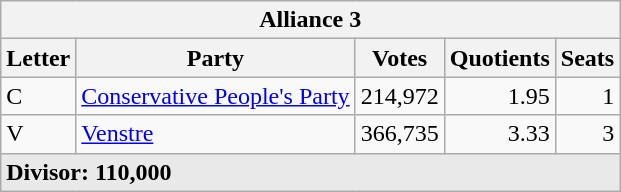<table class="wikitable">
<tr>
<th colspan="5">Alliance 3</th>
</tr>
<tr>
<th>Letter</th>
<th>Party</th>
<th>Votes</th>
<th>Quotients</th>
<th>Seats</th>
</tr>
<tr>
<td style="text-align:left;">C</td>
<td style="text-align:left;"><a href='#'>Conservative People's Party</a></td>
<td style="text-align:right;">214,972</td>
<td style="text-align:right;">1.95</td>
<td style="text-align:right;">1</td>
</tr>
<tr>
<td style="text-align:left;">V</td>
<td style="text-align:left;"><a href='#'>Venstre</a></td>
<td style="text-align:right;">366,735</td>
<td style="text-align:right;">3.33</td>
<td style="text-align:right;">3</td>
</tr>
<tr style="background-color:#E9E9E9">
<td colspan="5" style="text-align:left;"><strong>Divisor: 110,000</strong></td>
</tr>
</table>
